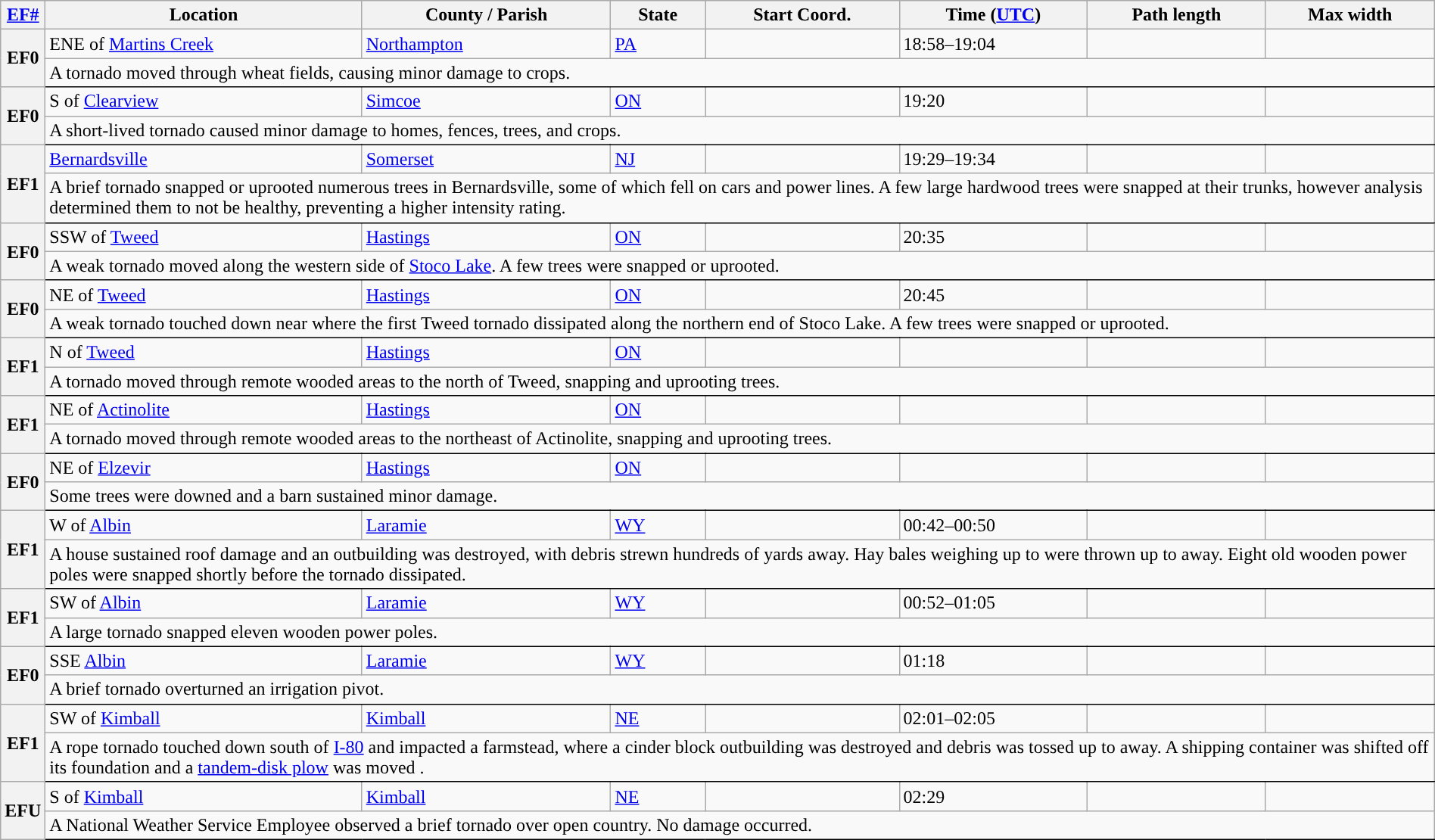<table class="wikitable sortable" style="width:100%;">
<tr>
<th scope="col" width="2%" align="center"><a href='#'>EF#</a></th>
<th scope="col" align="center" class="unsortable">Location</th>
<th scope="col" align="center" class="unsortable">County / Parish</th>
<th scope="col" align="center">State</th>
<th scope="col" align="center">Start Coord.</th>
<th scope="col" align="center">Time (<a href='#'>UTC</a>)</th>
<th scope="col" align="center">Path length</th>
<th scope="col" align="center">Max width</th>
</tr>
<tr>
<th scope="row" rowspan="2" style="background-color:#">EF0</th>
<td>ENE of <a href='#'>Martins Creek</a></td>
<td><a href='#'>Northampton</a></td>
<td><a href='#'>PA</a></td>
<td></td>
<td>18:58–19:04</td>
<td></td>
<td></td>
</tr>
<tr class="expand-child">
<td colspan="7" style=" border-bottom: 1px solid black;">A tornado moved through wheat fields, causing minor damage to crops.</td>
</tr>
<tr>
<th scope="row" rowspan="2" style="background-color:#">EF0</th>
<td>S of <a href='#'>Clearview</a></td>
<td><a href='#'>Simcoe</a></td>
<td><a href='#'>ON</a></td>
<td></td>
<td>19:20</td>
<td></td>
<td></td>
</tr>
<tr class="expand-child">
<td colspan="7" style=" border-bottom: 1px solid black;">A short-lived tornado caused minor damage to homes, fences, trees, and crops.</td>
</tr>
<tr>
<th scope="row" rowspan="2" style="background-color:#">EF1</th>
<td><a href='#'>Bernardsville</a></td>
<td><a href='#'>Somerset</a></td>
<td><a href='#'>NJ</a></td>
<td></td>
<td>19:29–19:34</td>
<td></td>
<td></td>
</tr>
<tr class="expand-child">
<td colspan="7" style=" border-bottom: 1px solid black;">A brief tornado snapped or uprooted numerous trees in Bernardsville, some of which fell on cars and power lines. A few large hardwood trees were snapped at their trunks, however analysis determined them to not be healthy, preventing a higher intensity rating.</td>
</tr>
<tr>
<th scope="row" rowspan="2" style="background-color:#">EF0</th>
<td>SSW of <a href='#'>Tweed</a></td>
<td><a href='#'>Hastings</a></td>
<td><a href='#'>ON</a></td>
<td></td>
<td>20:35</td>
<td></td>
<td></td>
</tr>
<tr class="expand-child">
<td colspan="7" style=" border-bottom: 1px solid black;">A weak tornado moved along the western side of <a href='#'>Stoco Lake</a>. A few trees were snapped or uprooted.</td>
</tr>
<tr>
<th scope="row" rowspan="2" style="background-color:#">EF0</th>
<td>NE of <a href='#'>Tweed</a></td>
<td><a href='#'>Hastings</a></td>
<td><a href='#'>ON</a></td>
<td></td>
<td>20:45</td>
<td></td>
<td></td>
</tr>
<tr class="expand-child">
<td colspan="7" style=" border-bottom: 1px solid black;">A weak tornado touched down near where the first Tweed tornado dissipated along the northern end of Stoco Lake. A few trees were snapped or uprooted.</td>
</tr>
<tr>
<th scope="row" rowspan="2" style="background-color:#">EF1</th>
<td>N of <a href='#'>Tweed</a></td>
<td><a href='#'>Hastings</a></td>
<td><a href='#'>ON</a></td>
<td></td>
<td></td>
<td></td>
<td></td>
</tr>
<tr class="expand-child">
<td colspan="7" style=" border-bottom: 1px solid black;">A tornado moved through remote wooded areas to the north of Tweed, snapping and uprooting trees.</td>
</tr>
<tr>
<th scope="row" rowspan="2" style="background-color:#">EF1</th>
<td>NE of <a href='#'>Actinolite</a></td>
<td><a href='#'>Hastings</a></td>
<td><a href='#'>ON</a></td>
<td></td>
<td></td>
<td></td>
<td></td>
</tr>
<tr class="expand-child">
<td colspan="7" style=" border-bottom: 1px solid black;">A tornado moved through remote wooded areas to the northeast of Actinolite, snapping and uprooting trees.</td>
</tr>
<tr>
<th scope="row" rowspan="2" style="background-color:#">EF0</th>
<td>NE of <a href='#'>Elzevir</a></td>
<td><a href='#'>Hastings</a></td>
<td><a href='#'>ON</a></td>
<td></td>
<td></td>
<td></td>
<td></td>
</tr>
<tr class="expand-child">
<td colspan="7" style=" border-bottom: 1px solid black;">Some trees were downed and a barn sustained minor damage.</td>
</tr>
<tr>
<th scope="row" rowspan="2" style="background-color:#">EF1</th>
<td>W of <a href='#'>Albin</a></td>
<td><a href='#'>Laramie</a></td>
<td><a href='#'>WY</a></td>
<td></td>
<td>00:42–00:50</td>
<td></td>
<td></td>
</tr>
<tr class="expand-child">
<td colspan="7" style=" border-bottom: 1px solid black;">A house sustained roof damage and an outbuilding was destroyed, with debris strewn hundreds of yards away. Hay bales weighing up to  were thrown up to  away. Eight old wooden power poles were snapped shortly before the tornado dissipated.</td>
</tr>
<tr>
<th scope="row" rowspan="2" style="background-color:#">EF1</th>
<td>SW of <a href='#'>Albin</a></td>
<td><a href='#'>Laramie</a></td>
<td><a href='#'>WY</a></td>
<td></td>
<td>00:52–01:05</td>
<td></td>
<td></td>
</tr>
<tr class="expand-child">
<td colspan="7" style=" border-bottom: 1px solid black;">A large tornado snapped eleven wooden power poles.</td>
</tr>
<tr>
<th scope="row" rowspan="2" style="background-color:#">EF0</th>
<td>SSE <a href='#'>Albin</a></td>
<td><a href='#'>Laramie</a></td>
<td><a href='#'>WY</a></td>
<td></td>
<td>01:18</td>
<td></td>
<td></td>
</tr>
<tr class="expand-child">
<td colspan="7" style=" border-bottom: 1px solid black;">A brief tornado overturned an irrigation pivot.</td>
</tr>
<tr>
<th scope="row" rowspan="2" style="background-color:#">EF1</th>
<td>SW of <a href='#'>Kimball</a></td>
<td><a href='#'>Kimball</a></td>
<td><a href='#'>NE</a></td>
<td></td>
<td>02:01–02:05</td>
<td></td>
<td></td>
</tr>
<tr class="expand-child">
<td colspan="7" style=" border-bottom: 1px solid black;">A rope tornado touched down south of <a href='#'>I-80</a> and impacted a farmstead, where a cinder block outbuilding was destroyed and debris was tossed up to  away. A shipping container was shifted off its foundation and a  <a href='#'>tandem-disk plow</a> was moved .</td>
</tr>
<tr>
<th scope="row" rowspan="2" style="background-color:#">EFU</th>
<td>S of <a href='#'>Kimball</a></td>
<td><a href='#'>Kimball</a></td>
<td><a href='#'>NE</a></td>
<td></td>
<td>02:29</td>
<td></td>
<td></td>
</tr>
<tr class="expand-child">
<td colspan="7" style=" border-bottom: 1px solid black;">A National Weather Service Employee observed a brief tornado over open country. No damage occurred.</td>
</tr>
</table>
